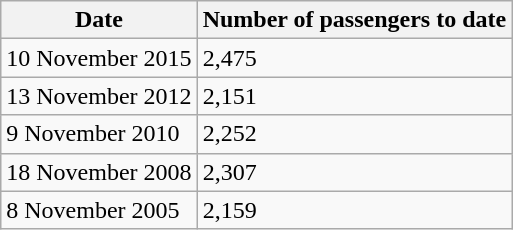<table class="wikitable">
<tr>
<th>Date</th>
<th>Number of passengers to date</th>
</tr>
<tr>
<td>10 November 2015</td>
<td>2,475</td>
</tr>
<tr>
<td>13 November 2012</td>
<td>2,151</td>
</tr>
<tr>
<td>9 November 2010</td>
<td>2,252</td>
</tr>
<tr>
<td>18 November 2008</td>
<td>2,307</td>
</tr>
<tr>
<td>8 November 2005</td>
<td>2,159</td>
</tr>
</table>
